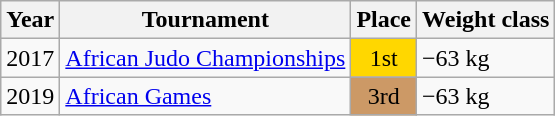<table class=wikitable>
<tr>
<th>Year</th>
<th>Tournament</th>
<th>Place</th>
<th>Weight class</th>
</tr>
<tr>
<td>2017</td>
<td><a href='#'>African Judo Championships</a></td>
<td bgcolor="gold" align="center">1st</td>
<td>−63 kg</td>
</tr>
<tr>
<td>2019</td>
<td><a href='#'>African Games</a></td>
<td bgcolor="cc9966" align="center">3rd</td>
<td>−63 kg</td>
</tr>
</table>
